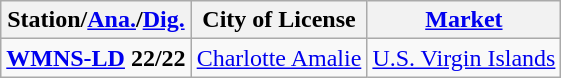<table class="wikitable">
<tr>
<th>Station/<a href='#'>Ana.</a>/<a href='#'>Dig.</a></th>
<th>City of License</th>
<th><a href='#'>Market</a></th>
</tr>
<tr>
<td><strong><a href='#'>WMNS-LD</a> 22/22</strong></td>
<td><a href='#'>Charlotte Amalie</a></td>
<td><a href='#'>U.S. Virgin Islands</a></td>
</tr>
</table>
